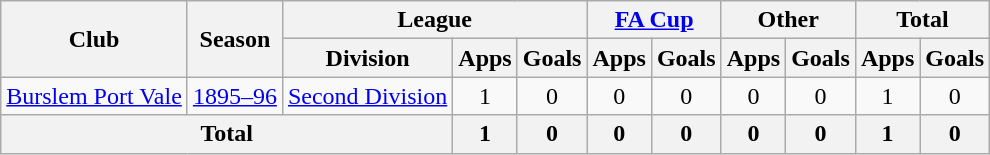<table class="wikitable" style="text-align:center">
<tr>
<th rowspan="2">Club</th>
<th rowspan="2">Season</th>
<th colspan="3">League</th>
<th colspan="2"><a href='#'>FA Cup</a></th>
<th colspan="2">Other</th>
<th colspan="2">Total</th>
</tr>
<tr>
<th>Division</th>
<th>Apps</th>
<th>Goals</th>
<th>Apps</th>
<th>Goals</th>
<th>Apps</th>
<th>Goals</th>
<th>Apps</th>
<th>Goals</th>
</tr>
<tr>
<td><a href='#'>Burslem Port Vale</a></td>
<td><a href='#'>1895–96</a></td>
<td><a href='#'>Second Division</a></td>
<td>1</td>
<td>0</td>
<td>0</td>
<td>0</td>
<td>0</td>
<td>0</td>
<td>1</td>
<td>0</td>
</tr>
<tr>
<th colspan="3">Total</th>
<th>1</th>
<th>0</th>
<th>0</th>
<th>0</th>
<th>0</th>
<th>0</th>
<th>1</th>
<th>0</th>
</tr>
</table>
